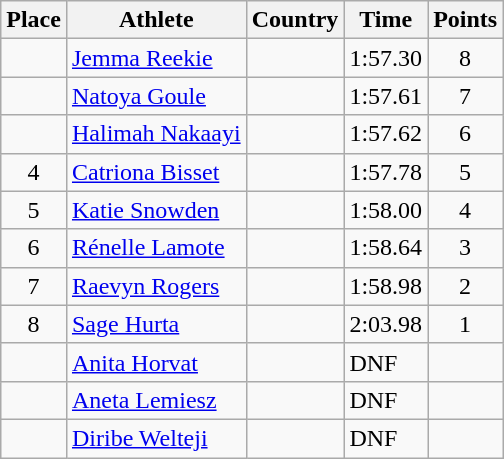<table class="wikitable">
<tr>
<th>Place</th>
<th>Athlete</th>
<th>Country</th>
<th>Time</th>
<th>Points</th>
</tr>
<tr>
<td align=center></td>
<td><a href='#'>Jemma Reekie</a></td>
<td></td>
<td>1:57.30</td>
<td align=center>8</td>
</tr>
<tr>
<td align=center></td>
<td><a href='#'>Natoya Goule</a></td>
<td></td>
<td>1:57.61</td>
<td align=center>7</td>
</tr>
<tr>
<td align=center></td>
<td><a href='#'>Halimah Nakaayi</a></td>
<td></td>
<td>1:57.62</td>
<td align=center>6</td>
</tr>
<tr>
<td align=center>4</td>
<td><a href='#'>Catriona Bisset</a></td>
<td></td>
<td>1:57.78</td>
<td align=center>5</td>
</tr>
<tr>
<td align=center>5</td>
<td><a href='#'>Katie Snowden</a></td>
<td></td>
<td>1:58.00</td>
<td align=center>4</td>
</tr>
<tr>
<td align=center>6</td>
<td><a href='#'>Rénelle Lamote</a></td>
<td></td>
<td>1:58.64</td>
<td align=center>3</td>
</tr>
<tr>
<td align=center>7</td>
<td><a href='#'>Raevyn Rogers</a></td>
<td></td>
<td>1:58.98</td>
<td align=center>2</td>
</tr>
<tr>
<td align=center>8</td>
<td><a href='#'>Sage Hurta</a></td>
<td></td>
<td>2:03.98</td>
<td align=center>1</td>
</tr>
<tr>
<td align=center></td>
<td><a href='#'>Anita Horvat</a></td>
<td></td>
<td>DNF</td>
<td align=center></td>
</tr>
<tr>
<td align=center></td>
<td><a href='#'>Aneta Lemiesz</a></td>
<td></td>
<td>DNF</td>
<td align=center></td>
</tr>
<tr>
<td align=center></td>
<td><a href='#'>Diribe Welteji</a></td>
<td></td>
<td>DNF</td>
<td align=center></td>
</tr>
</table>
